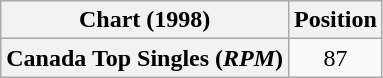<table class="wikitable plainrowheaders" style="text-align:center">
<tr>
<th>Chart (1998)</th>
<th>Position</th>
</tr>
<tr>
<th scope="row">Canada Top Singles (<em>RPM</em>)</th>
<td>87</td>
</tr>
</table>
